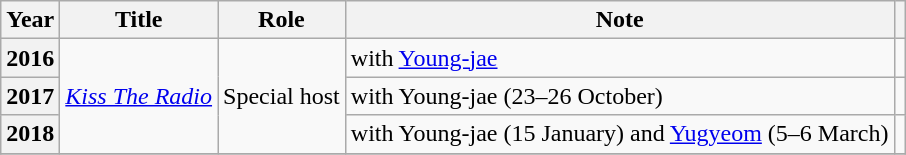<table class="wikitable plainrowheaders sortable">
<tr>
<th>Year</th>
<th>Title</th>
<th>Role</th>
<th>Note</th>
<th class="unsortable"></th>
</tr>
<tr>
<th scope="row">2016</th>
<td rowspan="3"><em><a href='#'>Kiss The Radio</a></em></td>
<td rowspan="3">Special host</td>
<td>with <a href='#'>Young-jae</a></td>
<td></td>
</tr>
<tr>
<th scope="row">2017</th>
<td>with Young-jae (23–26 October)</td>
<td></td>
</tr>
<tr>
<th scope="row">2018</th>
<td>with Young-jae (15 January) and <a href='#'>Yugyeom</a> (5–6 March)</td>
<td></td>
</tr>
<tr>
</tr>
</table>
